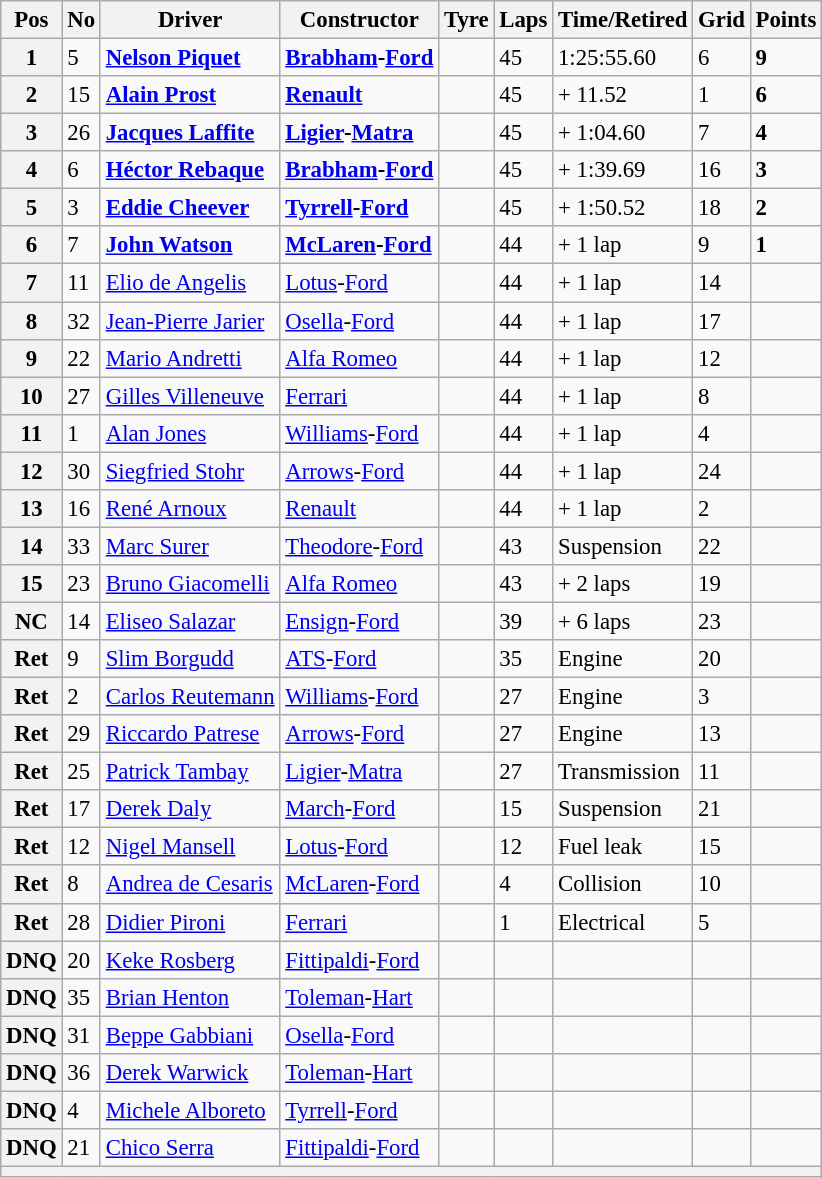<table class="wikitable" style="font-size: 95%;">
<tr>
<th>Pos</th>
<th>No</th>
<th>Driver</th>
<th>Constructor</th>
<th>Tyre</th>
<th>Laps</th>
<th>Time/Retired</th>
<th>Grid</th>
<th>Points</th>
</tr>
<tr>
<th>1</th>
<td>5</td>
<td> <strong><a href='#'>Nelson Piquet</a></strong></td>
<td><strong><a href='#'>Brabham</a>-<a href='#'>Ford</a></strong></td>
<td></td>
<td>45</td>
<td>1:25:55.60</td>
<td>6</td>
<td><strong>9</strong></td>
</tr>
<tr>
<th>2</th>
<td>15</td>
<td> <strong><a href='#'>Alain Prost</a></strong></td>
<td><strong><a href='#'>Renault</a></strong></td>
<td></td>
<td>45</td>
<td>+ 11.52</td>
<td>1</td>
<td><strong>6</strong></td>
</tr>
<tr>
<th>3</th>
<td>26</td>
<td> <strong><a href='#'>Jacques Laffite</a></strong></td>
<td><strong><a href='#'>Ligier</a>-<a href='#'>Matra</a></strong></td>
<td></td>
<td>45</td>
<td>+ 1:04.60</td>
<td>7</td>
<td><strong>4</strong></td>
</tr>
<tr>
<th>4</th>
<td>6</td>
<td> <strong><a href='#'>Héctor Rebaque</a></strong></td>
<td><strong><a href='#'>Brabham</a>-<a href='#'>Ford</a></strong></td>
<td></td>
<td>45</td>
<td>+ 1:39.69</td>
<td>16</td>
<td><strong>3</strong></td>
</tr>
<tr>
<th>5</th>
<td>3</td>
<td> <strong><a href='#'>Eddie Cheever</a></strong></td>
<td><strong><a href='#'>Tyrrell</a>-<a href='#'>Ford</a></strong></td>
<td></td>
<td>45</td>
<td>+ 1:50.52</td>
<td>18</td>
<td><strong>2</strong></td>
</tr>
<tr>
<th>6</th>
<td>7</td>
<td> <strong><a href='#'>John Watson</a></strong></td>
<td><strong><a href='#'>McLaren</a>-<a href='#'>Ford</a></strong></td>
<td></td>
<td>44</td>
<td>+ 1 lap</td>
<td>9</td>
<td><strong>1</strong></td>
</tr>
<tr>
<th>7</th>
<td>11</td>
<td> <a href='#'>Elio de Angelis</a></td>
<td><a href='#'>Lotus</a>-<a href='#'>Ford</a></td>
<td></td>
<td>44</td>
<td>+ 1 lap</td>
<td>14</td>
<td> </td>
</tr>
<tr>
<th>8</th>
<td>32</td>
<td> <a href='#'>Jean-Pierre Jarier</a></td>
<td><a href='#'>Osella</a>-<a href='#'>Ford</a></td>
<td></td>
<td>44</td>
<td>+ 1 lap</td>
<td>17</td>
<td> </td>
</tr>
<tr>
<th>9</th>
<td>22</td>
<td> <a href='#'>Mario Andretti</a></td>
<td><a href='#'>Alfa Romeo</a></td>
<td></td>
<td>44</td>
<td>+ 1 lap</td>
<td>12</td>
<td> </td>
</tr>
<tr>
<th>10</th>
<td>27</td>
<td> <a href='#'>Gilles Villeneuve</a></td>
<td><a href='#'>Ferrari</a></td>
<td></td>
<td>44</td>
<td>+ 1 lap</td>
<td>8</td>
<td> </td>
</tr>
<tr>
<th>11</th>
<td>1</td>
<td> <a href='#'>Alan Jones</a></td>
<td><a href='#'>Williams</a>-<a href='#'>Ford</a></td>
<td></td>
<td>44</td>
<td>+ 1 lap</td>
<td>4</td>
<td> </td>
</tr>
<tr>
<th>12</th>
<td>30</td>
<td> <a href='#'>Siegfried Stohr</a></td>
<td><a href='#'>Arrows</a>-<a href='#'>Ford</a></td>
<td></td>
<td>44</td>
<td>+ 1 lap</td>
<td>24</td>
<td> </td>
</tr>
<tr>
<th>13</th>
<td>16</td>
<td> <a href='#'>René Arnoux</a></td>
<td><a href='#'>Renault</a></td>
<td></td>
<td>44</td>
<td>+ 1 lap</td>
<td>2</td>
<td> </td>
</tr>
<tr>
<th>14</th>
<td>33</td>
<td> <a href='#'>Marc Surer</a></td>
<td><a href='#'>Theodore</a>-<a href='#'>Ford</a></td>
<td></td>
<td>43</td>
<td>Suspension</td>
<td>22</td>
<td> </td>
</tr>
<tr>
<th>15</th>
<td>23</td>
<td> <a href='#'>Bruno Giacomelli</a></td>
<td><a href='#'>Alfa Romeo</a></td>
<td></td>
<td>43</td>
<td>+ 2 laps</td>
<td>19</td>
<td> </td>
</tr>
<tr>
<th>NC</th>
<td>14</td>
<td> <a href='#'>Eliseo Salazar</a></td>
<td><a href='#'>Ensign</a>-<a href='#'>Ford</a></td>
<td></td>
<td>39</td>
<td>+ 6 laps</td>
<td>23</td>
<td> </td>
</tr>
<tr>
<th>Ret</th>
<td>9</td>
<td> <a href='#'>Slim Borgudd</a></td>
<td><a href='#'>ATS</a>-<a href='#'>Ford</a></td>
<td></td>
<td>35</td>
<td>Engine</td>
<td>20</td>
<td> </td>
</tr>
<tr>
<th>Ret</th>
<td>2</td>
<td> <a href='#'>Carlos Reutemann</a></td>
<td><a href='#'>Williams</a>-<a href='#'>Ford</a></td>
<td></td>
<td>27</td>
<td>Engine</td>
<td>3</td>
<td> </td>
</tr>
<tr>
<th>Ret</th>
<td>29</td>
<td> <a href='#'>Riccardo Patrese</a></td>
<td><a href='#'>Arrows</a>-<a href='#'>Ford</a></td>
<td></td>
<td>27</td>
<td>Engine</td>
<td>13</td>
<td> </td>
</tr>
<tr>
<th>Ret</th>
<td>25</td>
<td> <a href='#'>Patrick Tambay</a></td>
<td><a href='#'>Ligier</a>-<a href='#'>Matra</a></td>
<td></td>
<td>27</td>
<td>Transmission</td>
<td>11</td>
<td> </td>
</tr>
<tr>
<th>Ret</th>
<td>17</td>
<td> <a href='#'>Derek Daly</a></td>
<td><a href='#'>March</a>-<a href='#'>Ford</a></td>
<td></td>
<td>15</td>
<td>Suspension</td>
<td>21</td>
<td> </td>
</tr>
<tr>
<th>Ret</th>
<td>12</td>
<td> <a href='#'>Nigel Mansell</a></td>
<td><a href='#'>Lotus</a>-<a href='#'>Ford</a></td>
<td></td>
<td>12</td>
<td>Fuel leak</td>
<td>15</td>
<td> </td>
</tr>
<tr>
<th>Ret</th>
<td>8</td>
<td> <a href='#'>Andrea de Cesaris</a></td>
<td><a href='#'>McLaren</a>-<a href='#'>Ford</a></td>
<td></td>
<td>4</td>
<td>Collision</td>
<td>10</td>
<td> </td>
</tr>
<tr>
<th>Ret</th>
<td>28</td>
<td> <a href='#'>Didier Pironi</a></td>
<td><a href='#'>Ferrari</a></td>
<td></td>
<td>1</td>
<td>Electrical</td>
<td>5</td>
<td> </td>
</tr>
<tr>
<th>DNQ</th>
<td>20</td>
<td> <a href='#'>Keke Rosberg</a></td>
<td><a href='#'>Fittipaldi</a>-<a href='#'>Ford</a></td>
<td></td>
<td> </td>
<td></td>
<td></td>
<td> </td>
</tr>
<tr>
<th>DNQ</th>
<td>35</td>
<td> <a href='#'>Brian Henton</a></td>
<td><a href='#'>Toleman</a>-<a href='#'>Hart</a></td>
<td></td>
<td> </td>
<td></td>
<td></td>
<td> </td>
</tr>
<tr>
<th>DNQ</th>
<td>31</td>
<td> <a href='#'>Beppe Gabbiani</a></td>
<td><a href='#'>Osella</a>-<a href='#'>Ford</a></td>
<td></td>
<td> </td>
<td></td>
<td></td>
<td> </td>
</tr>
<tr>
<th>DNQ</th>
<td>36</td>
<td> <a href='#'>Derek Warwick</a></td>
<td><a href='#'>Toleman</a>-<a href='#'>Hart</a></td>
<td></td>
<td> </td>
<td></td>
<td></td>
<td> </td>
</tr>
<tr>
<th>DNQ</th>
<td>4</td>
<td> <a href='#'>Michele Alboreto</a></td>
<td><a href='#'>Tyrrell</a>-<a href='#'>Ford</a></td>
<td></td>
<td> </td>
<td></td>
<td></td>
<td> </td>
</tr>
<tr>
<th>DNQ</th>
<td>21</td>
<td> <a href='#'>Chico Serra</a></td>
<td><a href='#'>Fittipaldi</a>-<a href='#'>Ford</a></td>
<td></td>
<td> </td>
<td> </td>
<td> </td>
<td> </td>
</tr>
<tr>
<th colspan="9"></th>
</tr>
</table>
